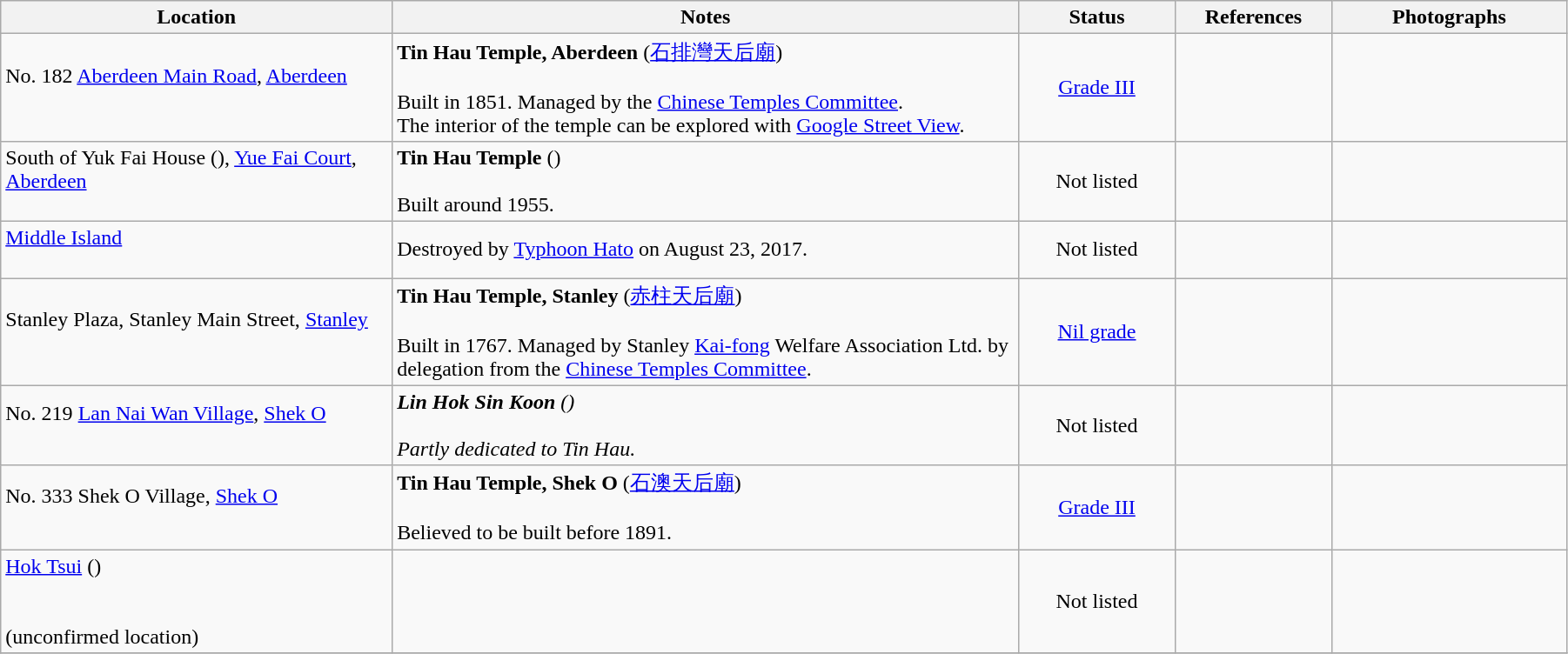<table class="wikitable sortable" style="width:95%">
<tr>
<th width="25%">Location</th>
<th width="40%">Notes</th>
<th width="10%">Status</th>
<th width="10%">References</th>
<th width="15%">Photographs</th>
</tr>
<tr>
<td>No. 182 <a href='#'>Aberdeen Main Road</a>, <a href='#'>Aberdeen</a><br><br></td>
<td><strong>Tin Hau Temple, Aberdeen</strong> (<a href='#'>石排灣天后廟</a>)<br><br>Built in 1851. Managed by the <a href='#'>Chinese Temples Committee</a>.<br>
The interior of the temple can be explored with <a href='#'>Google Street View</a>.</td>
<td style="text-align:center"><a href='#'>Grade III</a></td>
<td>     </td>
<td></td>
</tr>
<tr>
<td>South of Yuk Fai House (), <a href='#'>Yue Fai Court</a>, <a href='#'>Aberdeen</a><br><br></td>
<td><strong>Tin Hau Temple</strong> ()<br><br>Built around 1955.</td>
<td style="text-align:center">Not listed</td>
<td></td>
<td></td>
</tr>
<tr>
<td><a href='#'>Middle Island</a><br><br></td>
<td>Destroyed by <a href='#'>Typhoon Hato</a> on August 23, 2017.</td>
<td style="text-align:center">Not listed</td>
<td></td>
<td></td>
</tr>
<tr>
<td>Stanley Plaza, Stanley Main Street, <a href='#'>Stanley</a><br><br></td>
<td><strong>Tin Hau Temple, Stanley</strong> (<a href='#'>赤柱天后廟</a>)<br><br>Built in 1767. Managed by Stanley <a href='#'>Kai-fong</a> Welfare Association Ltd. by delegation from the <a href='#'>Chinese Temples Committee</a>.</td>
<td style="text-align:center"><a href='#'>Nil grade</a></td>
<td>    </td>
<td></td>
</tr>
<tr>
<td>No. 219 <a href='#'>Lan Nai Wan Village</a>, <a href='#'>Shek O</a><br><br></td>
<td><strong><em>Lin Hok Sin Koon</em></strong> <em>()</em><br><br><em>Partly dedicated to Tin Hau.</em></td>
<td style="text-align:center">Not listed</td>
<td>   </td>
<td></td>
</tr>
<tr>
<td>No. 333 Shek O Village, <a href='#'>Shek O</a><br><br></td>
<td><strong>Tin Hau Temple, Shek O</strong> (<a href='#'>石澳天后廟</a>)<br><br>Believed to be built before 1891.</td>
<td style="text-align:center"><a href='#'>Grade III</a></td>
<td>  </td>
<td></td>
</tr>
<tr>
<td><a href='#'>Hok Tsui</a> ()<br><br><br>(unconfirmed location)</td>
<td></td>
<td style="text-align:center">Not listed</td>
<td></td>
<td></td>
</tr>
<tr>
</tr>
</table>
